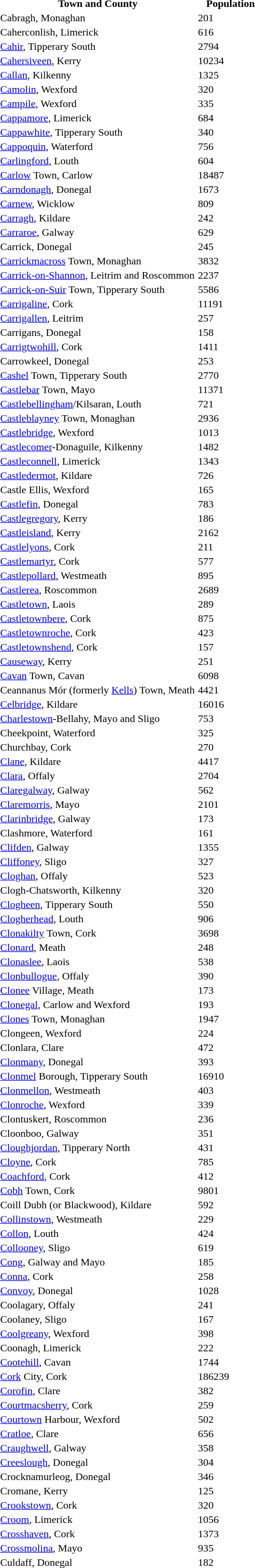<table>
<tr>
<th style="width:300px;align:left;">Town and County</th>
<th style="width:100px;align:right;">Population</th>
</tr>
<tr>
<td>Cabragh, Monaghan</td>
<td>201</td>
</tr>
<tr>
<td>Caherconlish, Limerick</td>
<td>616</td>
</tr>
<tr>
<td><a href='#'>Cahir</a>, Tipperary South</td>
<td>2794</td>
</tr>
<tr>
<td><a href='#'>Cahersiveen</a>, Kerry</td>
<td>10234</td>
</tr>
<tr>
<td><a href='#'>Callan</a>, Kilkenny</td>
<td>1325</td>
</tr>
<tr>
<td><a href='#'>Camolin</a>, Wexford</td>
<td>320</td>
</tr>
<tr>
<td><a href='#'>Campile</a>, Wexford</td>
<td>335</td>
</tr>
<tr>
<td><a href='#'>Cappamore</a>, Limerick</td>
<td>684</td>
</tr>
<tr>
<td><a href='#'>Cappawhite</a>, Tipperary South</td>
<td>340</td>
</tr>
<tr>
<td><a href='#'>Cappoquin</a>, Waterford</td>
<td>756</td>
</tr>
<tr>
<td><a href='#'>Carlingford</a>, Louth</td>
<td>604</td>
</tr>
<tr>
<td><a href='#'>Carlow</a> Town, Carlow</td>
<td>18487</td>
</tr>
<tr>
<td><a href='#'>Carndonagh</a>, Donegal</td>
<td>1673</td>
</tr>
<tr>
<td><a href='#'>Carnew</a>, Wicklow</td>
<td>809</td>
</tr>
<tr>
<td><a href='#'>Carragh</a>, Kildare</td>
<td>242</td>
</tr>
<tr>
<td><a href='#'>Carraroe</a>, Galway</td>
<td>629</td>
</tr>
<tr>
<td>Carrick, Donegal</td>
<td>245</td>
</tr>
<tr>
<td><a href='#'>Carrickmacross</a> Town, Monaghan</td>
<td>3832</td>
</tr>
<tr>
<td><a href='#'>Carrick-on-Shannon</a>, Leitrim and Roscommon</td>
<td>2237</td>
</tr>
<tr>
<td><a href='#'>Carrick-on-Suir</a> Town, Tipperary South</td>
<td>5586</td>
</tr>
<tr>
<td><a href='#'>Carrigaline</a>, Cork</td>
<td>11191</td>
</tr>
<tr>
<td><a href='#'>Carrigallen</a>, Leitrim</td>
<td>257</td>
</tr>
<tr>
<td>Carrigans, Donegal</td>
<td>158</td>
</tr>
<tr>
<td><a href='#'>Carrigtwohill</a>, Cork</td>
<td>1411</td>
</tr>
<tr>
<td>Carrowkeel, Donegal</td>
<td>253</td>
</tr>
<tr>
<td><a href='#'>Cashel</a> Town, Tipperary South</td>
<td>2770</td>
</tr>
<tr>
<td><a href='#'>Castlebar</a> Town, Mayo</td>
<td>11371</td>
</tr>
<tr>
<td><a href='#'>Castlebellingham</a>/Kilsaran, Louth</td>
<td>721</td>
</tr>
<tr>
<td><a href='#'>Castleblayney</a> Town, Monaghan</td>
<td>2936</td>
</tr>
<tr>
<td><a href='#'>Castlebridge</a>, Wexford</td>
<td>1013</td>
</tr>
<tr>
<td><a href='#'>Castlecomer</a>-Donaguile, Kilkenny</td>
<td>1482</td>
</tr>
<tr>
<td><a href='#'>Castleconnell</a>, Limerick</td>
<td>1343</td>
</tr>
<tr>
<td><a href='#'>Castledermot</a>, Kildare</td>
<td>726</td>
</tr>
<tr>
<td>Castle Ellis, Wexford</td>
<td>165</td>
</tr>
<tr>
<td><a href='#'>Castlefin</a>, Donegal</td>
<td>783</td>
</tr>
<tr>
<td><a href='#'>Castlegregory</a>, Kerry</td>
<td>186</td>
</tr>
<tr>
<td><a href='#'>Castleisland</a>, Kerry</td>
<td>2162</td>
</tr>
<tr>
<td><a href='#'>Castlelyons</a>, Cork</td>
<td>211</td>
</tr>
<tr>
<td><a href='#'>Castlemartyr</a>, Cork</td>
<td>577</td>
</tr>
<tr>
<td><a href='#'>Castlepollard</a>, Westmeath</td>
<td>895</td>
</tr>
<tr>
<td><a href='#'>Castlerea</a>, Roscommon</td>
<td>2689</td>
</tr>
<tr>
<td><a href='#'>Castletown</a>, Laois</td>
<td>289</td>
</tr>
<tr>
<td><a href='#'>Castletownbere</a>, Cork</td>
<td>875</td>
</tr>
<tr>
<td><a href='#'>Castletownroche</a>, Cork</td>
<td>423</td>
</tr>
<tr>
<td><a href='#'>Castletownshend</a>, Cork</td>
<td>157</td>
</tr>
<tr>
<td><a href='#'>Causeway</a>, Kerry</td>
<td>251</td>
</tr>
<tr>
<td><a href='#'>Cavan</a> Town, Cavan</td>
<td>6098</td>
</tr>
<tr>
<td>Ceannanus Mór (formerly <a href='#'>Kells</a>) Town, Meath</td>
<td>4421</td>
</tr>
<tr>
<td><a href='#'>Celbridge</a>, Kildare</td>
<td>16016</td>
</tr>
<tr>
<td><a href='#'>Charlestown</a>-Bellahy, Mayo and Sligo</td>
<td>753</td>
</tr>
<tr>
<td>Cheekpoint, Waterford</td>
<td>325</td>
</tr>
<tr>
<td>Churchbay, Cork</td>
<td>270</td>
</tr>
<tr>
<td><a href='#'>Clane</a>, Kildare</td>
<td>4417</td>
</tr>
<tr>
<td><a href='#'>Clara</a>, Offaly</td>
<td>2704</td>
</tr>
<tr>
<td><a href='#'>Claregalway</a>, Galway</td>
<td>562</td>
</tr>
<tr>
<td><a href='#'>Claremorris</a>, Mayo</td>
<td>2101</td>
</tr>
<tr>
<td><a href='#'>Clarinbridge</a>, Galway</td>
<td>173</td>
</tr>
<tr>
<td>Clashmore, Waterford</td>
<td>161</td>
</tr>
<tr>
<td><a href='#'>Clifden</a>, Galway</td>
<td>1355</td>
</tr>
<tr>
<td><a href='#'>Cliffoney</a>, Sligo</td>
<td>327</td>
</tr>
<tr>
<td><a href='#'>Cloghan</a>, Offaly</td>
<td>523</td>
</tr>
<tr>
<td>Clogh-Chatsworth, Kilkenny</td>
<td>320</td>
</tr>
<tr>
<td><a href='#'>Clogheen</a>, Tipperary South</td>
<td>550</td>
</tr>
<tr>
<td><a href='#'>Clogherhead</a>, Louth</td>
<td>906</td>
</tr>
<tr>
<td><a href='#'>Clonakilty</a> Town, Cork</td>
<td>3698</td>
</tr>
<tr>
<td><a href='#'>Clonard</a>, Meath</td>
<td>248</td>
</tr>
<tr>
<td><a href='#'>Clonaslee</a>, Laois</td>
<td>538</td>
</tr>
<tr>
<td><a href='#'>Clonbullogue</a>, Offaly</td>
<td>390</td>
</tr>
<tr>
<td><a href='#'>Clonee</a> Village, Meath</td>
<td>173</td>
</tr>
<tr>
<td><a href='#'>Clonegal</a>, Carlow and Wexford</td>
<td>193</td>
</tr>
<tr>
<td><a href='#'>Clones</a> Town, Monaghan</td>
<td>1947</td>
</tr>
<tr>
<td>Clongeen, Wexford</td>
<td>224</td>
</tr>
<tr>
<td>Clonlara, Clare</td>
<td>472</td>
</tr>
<tr>
<td><a href='#'>Clonmany</a>, Donegal</td>
<td>393</td>
</tr>
<tr>
<td><a href='#'>Clonmel</a> Borough, Tipperary South</td>
<td>16910</td>
</tr>
<tr>
<td><a href='#'>Clonmellon</a>, Westmeath</td>
<td>403</td>
</tr>
<tr>
<td><a href='#'>Clonroche</a>, Wexford</td>
<td>339</td>
</tr>
<tr>
<td>Clontuskert, Roscommon</td>
<td>236</td>
</tr>
<tr>
<td>Cloonboo, Galway</td>
<td>351</td>
</tr>
<tr>
<td><a href='#'>Cloughjordan</a>, Tipperary North</td>
<td>431</td>
</tr>
<tr>
<td><a href='#'>Cloyne</a>, Cork</td>
<td>785</td>
</tr>
<tr>
<td><a href='#'>Coachford</a>, Cork</td>
<td>412</td>
</tr>
<tr>
<td><a href='#'>Cobh</a> Town, Cork</td>
<td>9801</td>
</tr>
<tr>
<td>Coill Dubh (or Blackwood), Kildare</td>
<td>592</td>
</tr>
<tr>
<td><a href='#'>Collinstown</a>, Westmeath</td>
<td>229</td>
</tr>
<tr>
<td><a href='#'>Collon</a>, Louth</td>
<td>424</td>
</tr>
<tr>
<td><a href='#'>Collooney</a>, Sligo</td>
<td>619</td>
</tr>
<tr>
<td><a href='#'>Cong</a>, Galway and Mayo</td>
<td>185</td>
</tr>
<tr>
<td><a href='#'>Conna</a>, Cork</td>
<td>258</td>
</tr>
<tr>
<td><a href='#'>Convoy</a>, Donegal</td>
<td>1028</td>
</tr>
<tr>
<td>Coolagary, Offaly</td>
<td>241</td>
</tr>
<tr>
<td>Coolaney, Sligo</td>
<td>167</td>
</tr>
<tr>
<td><a href='#'>Coolgreany</a>, Wexford</td>
<td>398</td>
</tr>
<tr>
<td>Coonagh, Limerick</td>
<td>222</td>
</tr>
<tr>
<td><a href='#'>Cootehill</a>, Cavan</td>
<td>1744</td>
</tr>
<tr>
<td><a href='#'>Cork</a> City, Cork</td>
<td>186239</td>
</tr>
<tr>
<td><a href='#'>Corofin</a>, Clare</td>
<td>382</td>
</tr>
<tr>
<td><a href='#'>Courtmacsherry</a>, Cork</td>
<td>259</td>
</tr>
<tr>
<td><a href='#'>Courtown</a> Harbour, Wexford</td>
<td>502</td>
</tr>
<tr>
<td><a href='#'>Cratloe</a>, Clare</td>
<td>656</td>
</tr>
<tr>
<td><a href='#'>Craughwell</a>, Galway</td>
<td>358</td>
</tr>
<tr>
<td><a href='#'>Creeslough</a>, Donegal</td>
<td>304</td>
</tr>
<tr>
<td>Crocknamurleog, Donegal</td>
<td>346</td>
</tr>
<tr>
<td>Cromane, Kerry</td>
<td>125</td>
</tr>
<tr>
<td><a href='#'>Crookstown</a>, Cork</td>
<td>320</td>
</tr>
<tr>
<td><a href='#'>Croom</a>, Limerick</td>
<td>1056</td>
</tr>
<tr>
<td><a href='#'>Crosshaven</a>, Cork</td>
<td>1373</td>
</tr>
<tr>
<td><a href='#'>Crossmolina</a>, Mayo</td>
<td>935</td>
</tr>
<tr>
<td>Culdaff, Donegal</td>
<td>182</td>
</tr>
</table>
